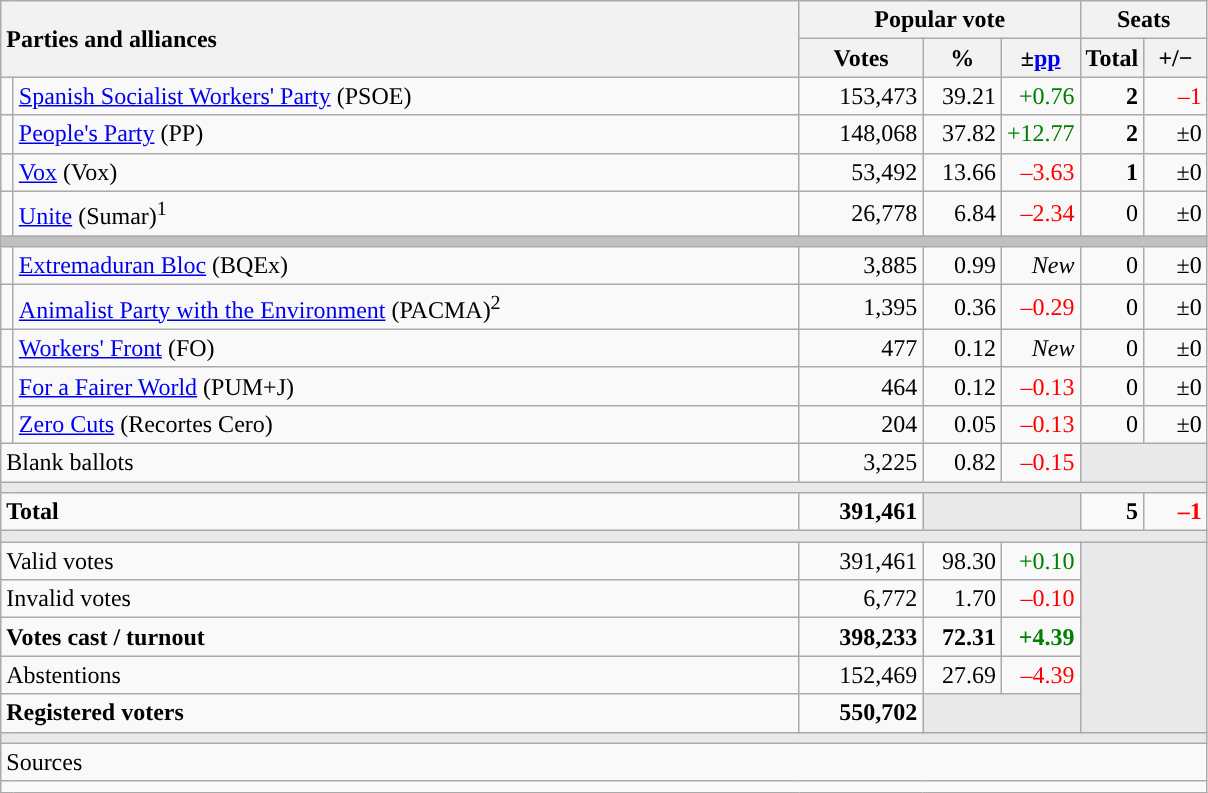<table class="wikitable" style="text-align:right;">
<tr>
<th style="text-align:left;" rowspan="2" colspan="2" width="525">Parties and alliances</th>
<th colspan="3">Popular vote</th>
<th colspan="2">Seats</th>
</tr>
<tr>
<th width="75">Votes</th>
<th width="45">%</th>
<th width="45">±<a href='#'>pp</a></th>
<th width="35">Total</th>
<th width="35">+/−</th>
</tr>
<tr>
<td width="1" style="color:inherit;background:"></td>
<td align="left"><a href='#'>Spanish Socialist Workers' Party</a> (PSOE)</td>
<td>153,473</td>
<td>39.21</td>
<td style="color:green;">+0.76</td>
<td><strong>2</strong></td>
<td style="color:red;">–1</td>
</tr>
<tr>
<td style="color:inherit;background:"></td>
<td align="left"><a href='#'>People's Party</a> (PP)</td>
<td>148,068</td>
<td>37.82</td>
<td style="color:green;">+12.77</td>
<td><strong>2</strong></td>
<td>±0</td>
</tr>
<tr>
<td style="color:inherit;background:"></td>
<td align="left"><a href='#'>Vox</a> (Vox)</td>
<td>53,492</td>
<td>13.66</td>
<td style="color:red;">–3.63</td>
<td><strong>1</strong></td>
<td>±0</td>
</tr>
<tr>
<td style="color:inherit;background:"></td>
<td align="left"><a href='#'>Unite</a> (Sumar)<sup>1</sup></td>
<td>26,778</td>
<td>6.84</td>
<td style="color:red;">–2.34</td>
<td>0</td>
<td>±0</td>
</tr>
<tr>
<td colspan="7" bgcolor="#C0C0C0"></td>
</tr>
<tr>
<td style="color:inherit;background:"></td>
<td align="left"><a href='#'>Extremaduran Bloc</a> (BQEx)</td>
<td>3,885</td>
<td>0.99</td>
<td><em>New</em></td>
<td>0</td>
<td>±0</td>
</tr>
<tr>
<td style="color:inherit;background:"></td>
<td align="left"><a href='#'>Animalist Party with the Environment</a> (PACMA)<sup>2</sup></td>
<td>1,395</td>
<td>0.36</td>
<td style="color:red;">–0.29</td>
<td>0</td>
<td>±0</td>
</tr>
<tr>
<td style="color:inherit;background:"></td>
<td align="left"><a href='#'>Workers' Front</a> (FO)</td>
<td>477</td>
<td>0.12</td>
<td><em>New</em></td>
<td>0</td>
<td>±0</td>
</tr>
<tr>
<td style="color:inherit;background:"></td>
<td align="left"><a href='#'>For a Fairer World</a> (PUM+J)</td>
<td>464</td>
<td>0.12</td>
<td style="color:red;">–0.13</td>
<td>0</td>
<td>±0</td>
</tr>
<tr>
<td style="color:inherit;background:"></td>
<td align="left"><a href='#'>Zero Cuts</a> (Recortes Cero)</td>
<td>204</td>
<td>0.05</td>
<td style="color:red;">–0.13</td>
<td>0</td>
<td>±0</td>
</tr>
<tr>
<td align="left" colspan="2">Blank ballots</td>
<td>3,225</td>
<td>0.82</td>
<td style="color:red;">–0.15</td>
<td bgcolor="#E9E9E9" colspan="2"></td>
</tr>
<tr>
<td colspan="7" bgcolor="#E9E9E9"></td>
</tr>
<tr style="font-weight:bold;">
<td align="left" colspan="2">Total</td>
<td>391,461</td>
<td bgcolor="#E9E9E9" colspan="2"></td>
<td>5</td>
<td style="color:red;">–1</td>
</tr>
<tr>
<td colspan="7" bgcolor="#E9E9E9"></td>
</tr>
<tr>
<td align="left" colspan="2">Valid votes</td>
<td>391,461</td>
<td>98.30</td>
<td style="color:green;">+0.10</td>
<td bgcolor="#E9E9E9" colspan="2" rowspan="5"></td>
</tr>
<tr>
<td align="left" colspan="2">Invalid votes</td>
<td>6,772</td>
<td>1.70</td>
<td style="color:red;">–0.10</td>
</tr>
<tr style="font-weight:bold;">
<td align="left" colspan="2">Votes cast / turnout</td>
<td>398,233</td>
<td>72.31</td>
<td style="color:green;">+4.39</td>
</tr>
<tr>
<td align="left" colspan="2">Abstentions</td>
<td>152,469</td>
<td>27.69</td>
<td style="color:red;">–4.39</td>
</tr>
<tr style="font-weight:bold;">
<td align="left" colspan="2">Registered voters</td>
<td>550,702</td>
<td bgcolor="#E9E9E9" colspan="2"></td>
</tr>
<tr>
<td colspan="7" bgcolor="#E9E9E9"></td>
</tr>
<tr>
<td align="left" colspan="7">Sources</td>
</tr>
<tr>
<td colspan="7" style="text-align:left; max-width:790px;"></td>
</tr>
</table>
